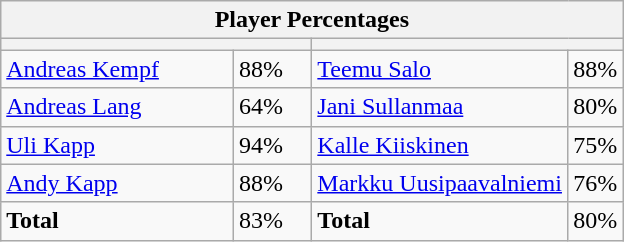<table class="wikitable">
<tr>
<th colspan=4 width=400>Player Percentages</th>
</tr>
<tr>
<th colspan=2 width=200></th>
<th colspan=2 width=200></th>
</tr>
<tr>
<td><a href='#'>Andreas Kempf</a></td>
<td>88%</td>
<td><a href='#'>Teemu Salo</a></td>
<td>88%</td>
</tr>
<tr>
<td><a href='#'>Andreas Lang</a></td>
<td>64%</td>
<td><a href='#'>Jani Sullanmaa</a></td>
<td>80%</td>
</tr>
<tr>
<td><a href='#'>Uli Kapp</a></td>
<td>94%</td>
<td><a href='#'>Kalle Kiiskinen</a></td>
<td>75%</td>
</tr>
<tr>
<td><a href='#'>Andy Kapp</a></td>
<td>88%</td>
<td><a href='#'>Markku Uusipaavalniemi</a></td>
<td>76%</td>
</tr>
<tr>
<td><strong>Total</strong></td>
<td>83%</td>
<td><strong>Total</strong></td>
<td>80%</td>
</tr>
</table>
